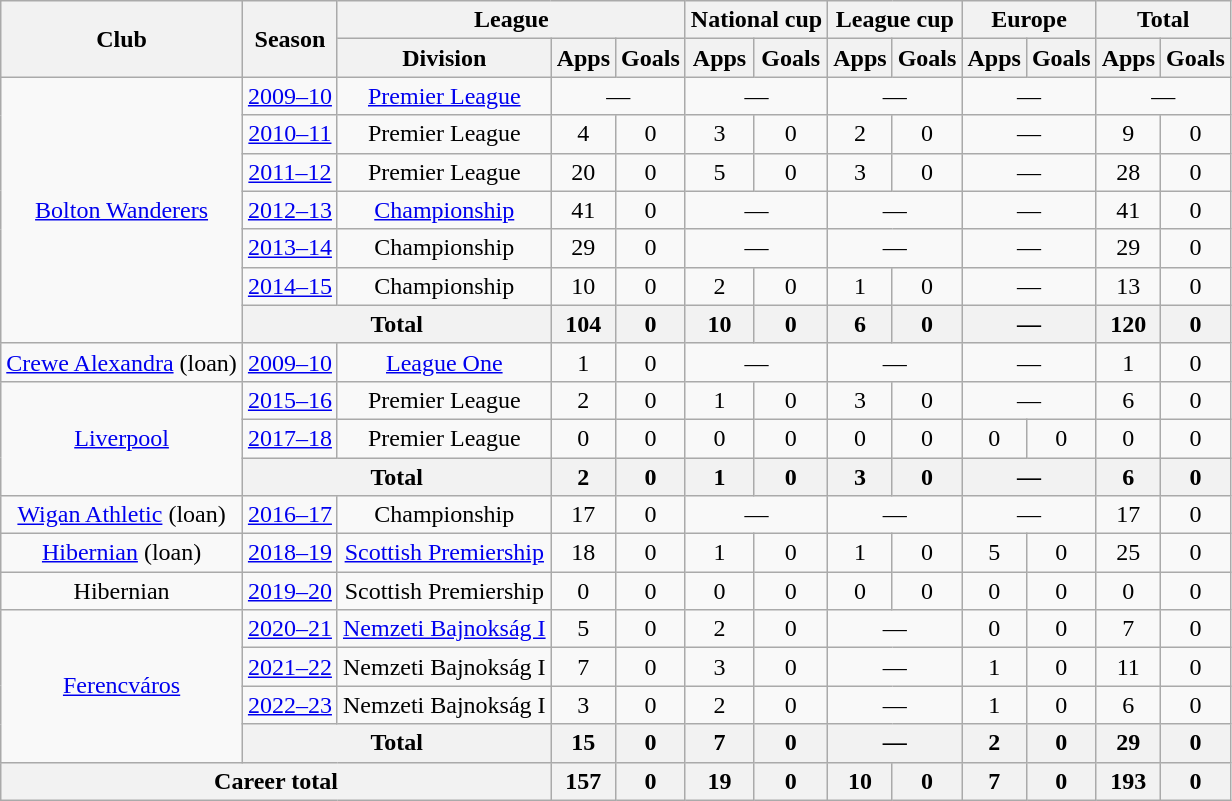<table class="wikitable" style="text-align:center">
<tr>
<th rowspan=2>Club</th>
<th rowspan=2>Season</th>
<th colspan=3>League</th>
<th colspan=2>National cup</th>
<th colspan=2>League cup</th>
<th colspan=2>Europe</th>
<th colspan=2>Total</th>
</tr>
<tr>
<th>Division</th>
<th>Apps</th>
<th>Goals</th>
<th>Apps</th>
<th>Goals</th>
<th>Apps</th>
<th>Goals</th>
<th>Apps</th>
<th>Goals</th>
<th>Apps</th>
<th>Goals</th>
</tr>
<tr>
<td rowspan=7><a href='#'>Bolton Wanderers</a></td>
<td><a href='#'>2009–10</a></td>
<td><a href='#'>Premier League</a></td>
<td colspan="2">—</td>
<td colspan="2">—</td>
<td colspan="2">—</td>
<td colspan="2">—</td>
<td colspan="2">—</td>
</tr>
<tr>
<td><a href='#'>2010–11</a></td>
<td>Premier League</td>
<td>4</td>
<td>0</td>
<td>3</td>
<td>0</td>
<td>2</td>
<td>0</td>
<td colspan="2">—</td>
<td>9</td>
<td>0</td>
</tr>
<tr>
<td><a href='#'>2011–12</a></td>
<td>Premier League</td>
<td>20</td>
<td>0</td>
<td>5</td>
<td>0</td>
<td>3</td>
<td>0</td>
<td colspan="2">—</td>
<td>28</td>
<td>0</td>
</tr>
<tr>
<td><a href='#'>2012–13</a></td>
<td><a href='#'>Championship</a></td>
<td>41</td>
<td>0</td>
<td colspan="2">—</td>
<td colspan="2">—</td>
<td colspan="2">—</td>
<td>41</td>
<td>0</td>
</tr>
<tr>
<td><a href='#'>2013–14</a></td>
<td>Championship</td>
<td>29</td>
<td>0</td>
<td colspan="2">—</td>
<td colspan="2">—</td>
<td colspan="2">—</td>
<td>29</td>
<td>0</td>
</tr>
<tr>
<td><a href='#'>2014–15</a></td>
<td>Championship</td>
<td>10</td>
<td>0</td>
<td>2</td>
<td>0</td>
<td>1</td>
<td>0</td>
<td colspan="2">—</td>
<td>13</td>
<td>0</td>
</tr>
<tr>
<th colspan=2>Total</th>
<th>104</th>
<th>0</th>
<th>10</th>
<th>0</th>
<th>6</th>
<th>0</th>
<th colspan="2">—</th>
<th>120</th>
<th>0</th>
</tr>
<tr>
<td><a href='#'>Crewe Alexandra</a> (loan)</td>
<td><a href='#'>2009–10</a></td>
<td><a href='#'>League One</a></td>
<td>1</td>
<td>0</td>
<td colspan="2">—</td>
<td colspan="2">—</td>
<td colspan="2">—</td>
<td>1</td>
<td>0</td>
</tr>
<tr>
<td rowspan=3><a href='#'>Liverpool</a></td>
<td><a href='#'>2015–16</a></td>
<td>Premier League</td>
<td>2</td>
<td>0</td>
<td>1</td>
<td>0</td>
<td>3</td>
<td>0</td>
<td colspan="2">—</td>
<td>6</td>
<td>0</td>
</tr>
<tr>
<td><a href='#'>2017–18</a></td>
<td>Premier League</td>
<td>0</td>
<td>0</td>
<td>0</td>
<td>0</td>
<td>0</td>
<td>0</td>
<td>0</td>
<td>0</td>
<td>0</td>
<td>0</td>
</tr>
<tr>
<th colspan=2>Total</th>
<th>2</th>
<th>0</th>
<th>1</th>
<th>0</th>
<th>3</th>
<th>0</th>
<th colspan="2">—</th>
<th>6</th>
<th>0</th>
</tr>
<tr>
<td><a href='#'>Wigan Athletic</a> (loan)</td>
<td><a href='#'>2016–17</a></td>
<td>Championship</td>
<td>17</td>
<td>0</td>
<td colspan="2">—</td>
<td colspan="2">—</td>
<td colspan="2">—</td>
<td>17</td>
<td>0</td>
</tr>
<tr>
<td><a href='#'>Hibernian</a> (loan)</td>
<td><a href='#'>2018–19</a></td>
<td><a href='#'>Scottish Premiership</a></td>
<td>18</td>
<td>0</td>
<td>1</td>
<td>0</td>
<td>1</td>
<td>0</td>
<td>5</td>
<td>0</td>
<td>25</td>
<td>0</td>
</tr>
<tr>
<td>Hibernian</td>
<td><a href='#'>2019–20</a></td>
<td>Scottish Premiership</td>
<td>0</td>
<td>0</td>
<td>0</td>
<td>0</td>
<td>0</td>
<td>0</td>
<td>0</td>
<td>0</td>
<td>0</td>
<td>0</td>
</tr>
<tr>
<td rowspan=4><a href='#'>Ferencváros</a></td>
<td><a href='#'>2020–21</a></td>
<td><a href='#'>Nemzeti Bajnokság I</a></td>
<td>5</td>
<td>0</td>
<td>2</td>
<td>0</td>
<td colspan="2">—</td>
<td>0</td>
<td>0</td>
<td>7</td>
<td>0</td>
</tr>
<tr>
<td><a href='#'>2021–22</a></td>
<td>Nemzeti Bajnokság I</td>
<td>7</td>
<td>0</td>
<td>3</td>
<td>0</td>
<td colspan="2">—</td>
<td>1</td>
<td>0</td>
<td>11</td>
<td>0</td>
</tr>
<tr>
<td><a href='#'>2022–23</a></td>
<td>Nemzeti Bajnokság I</td>
<td>3</td>
<td>0</td>
<td>2</td>
<td>0</td>
<td colspan="2">—</td>
<td>1</td>
<td>0</td>
<td>6</td>
<td>0</td>
</tr>
<tr>
<th colspan=2>Total</th>
<th>15</th>
<th>0</th>
<th>7</th>
<th>0</th>
<th colspan="2">—</th>
<th>2</th>
<th>0</th>
<th>29</th>
<th>0</th>
</tr>
<tr>
<th colspan=3>Career total</th>
<th>157</th>
<th>0</th>
<th>19</th>
<th>0</th>
<th>10</th>
<th>0</th>
<th>7</th>
<th>0</th>
<th>193</th>
<th>0</th>
</tr>
</table>
